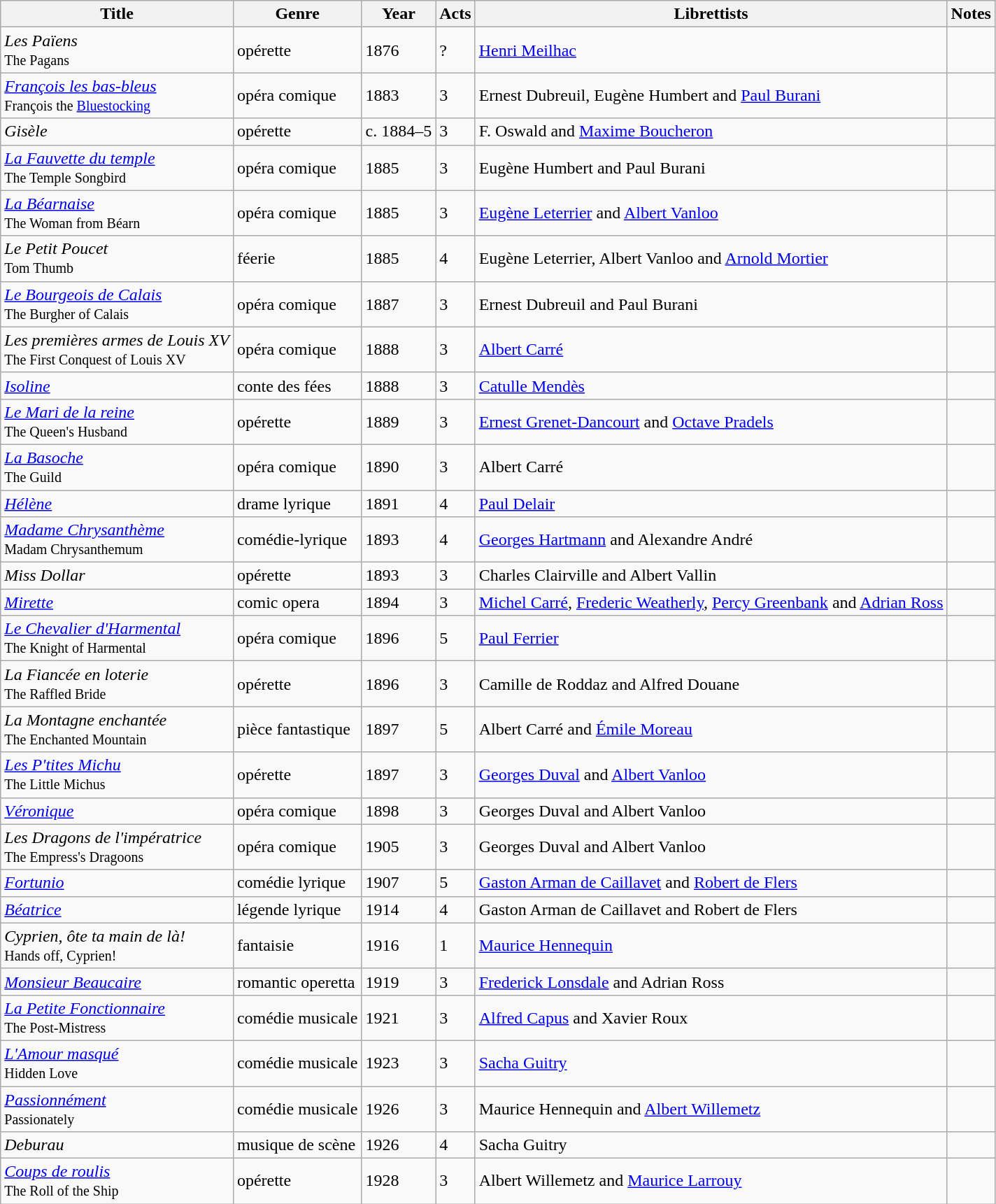<table class="wikitable plainrowheaders" style="text-align: left; margin-right: 0;">
<tr>
<th scope="col">Title</th>
<th scope="col">Genre</th>
<th scope="col">Year</th>
<th scope="col">Acts</th>
<th scope="col">Librettists</th>
<th scope="col">Notes</th>
</tr>
<tr>
<td><em>Les Païens</em><br><small>The Pagans</small></td>
<td>opérette</td>
<td>1876</td>
<td>?</td>
<td><a href='#'>Henri Meilhac</a></td>
<td></td>
</tr>
<tr>
<td><em><a href='#'>François les bas-bleus</a></em><br><small>François the <a href='#'>Bluestocking</a></small></td>
<td>opéra comique</td>
<td>1883</td>
<td>3</td>
<td>Ernest Dubreuil, Eugène Humbert and <a href='#'>Paul Burani</a></td>
<td></td>
</tr>
<tr>
<td><em>Gisèle</em></td>
<td>opérette</td>
<td>c. 1884–5</td>
<td>3</td>
<td>F. Oswald and <a href='#'>Maxime Boucheron</a></td>
<td></td>
</tr>
<tr>
<td><em><a href='#'>La Fauvette du temple</a></em><br><small>The Temple Songbird</small></td>
<td>opéra comique</td>
<td>1885</td>
<td>3</td>
<td>Eugène Humbert and Paul Burani</td>
<td></td>
</tr>
<tr>
<td><em><a href='#'>La Béarnaise</a></em><br><small>The Woman from Béarn</small></td>
<td>opéra comique</td>
<td>1885</td>
<td>3</td>
<td><a href='#'>Eugène Leterrier</a> and <a href='#'>Albert Vanloo</a></td>
<td></td>
</tr>
<tr>
<td><em>Le Petit Poucet</em><br><small>Tom Thumb</small></td>
<td>féerie</td>
<td>1885</td>
<td>4</td>
<td>Eugène Leterrier, Albert Vanloo and <a href='#'>Arnold Mortier</a></td>
<td></td>
</tr>
<tr>
<td><em><a href='#'>Le Bourgeois de Calais</a></em><br><small>The Burgher of Calais</small></td>
<td>opéra comique</td>
<td>1887</td>
<td>3</td>
<td>Ernest Dubreuil and Paul Burani</td>
<td></td>
</tr>
<tr>
<td><em>Les premières armes de Louis XV</em><br><small>The First Conquest of Louis XV</small></td>
<td>opéra comique</td>
<td>1888</td>
<td>3</td>
<td><a href='#'>Albert Carré</a></td>
<td></td>
</tr>
<tr>
<td><em><a href='#'>Isoline</a></em></td>
<td>conte des fées</td>
<td>1888</td>
<td>3</td>
<td><a href='#'>Catulle Mendès</a></td>
<td></td>
</tr>
<tr>
<td><em><a href='#'>Le Mari de la reine</a></em><br><small>The Queen's Husband</small></td>
<td>opérette</td>
<td>1889</td>
<td>3</td>
<td><a href='#'>Ernest Grenet-Dancourt</a> and <a href='#'>Octave Pradels</a></td>
<td></td>
</tr>
<tr>
<td><em><a href='#'>La Basoche</a></em><br><small>The Guild</small></td>
<td>opéra comique</td>
<td>1890</td>
<td>3</td>
<td>Albert Carré</td>
<td></td>
</tr>
<tr>
<td><a href='#'><em>Hélène</em></a></td>
<td>drame lyrique</td>
<td>1891</td>
<td>4</td>
<td><a href='#'>Paul Delair</a></td>
<td></td>
</tr>
<tr>
<td><em><a href='#'>Madame Chrysanthème</a></em><br><small>Madam Chrysanthemum</small></td>
<td>comédie-lyrique</td>
<td>1893</td>
<td>4</td>
<td><a href='#'>Georges Hartmann</a> and Alexandre André</td>
<td></td>
</tr>
<tr>
<td><em>Miss Dollar</em></td>
<td>opérette</td>
<td>1893</td>
<td>3</td>
<td>Charles Clairville and Albert Vallin</td>
<td></td>
</tr>
<tr>
<td><em><a href='#'>Mirette</a></em></td>
<td>comic opera</td>
<td>1894</td>
<td>3</td>
<td><a href='#'>Michel Carré</a>, <a href='#'>Frederic Weatherly</a>, <a href='#'>Percy Greenbank</a> and <a href='#'>Adrian Ross</a></td>
<td></td>
</tr>
<tr>
<td><em><a href='#'>Le Chevalier d'Harmental</a></em><br><small>The Knight of Harmental</small></td>
<td>opéra comique</td>
<td>1896</td>
<td>5</td>
<td><a href='#'>Paul Ferrier</a></td>
<td></td>
</tr>
<tr>
<td><em>La Fiancée en loterie</em><br><small>The Raffled Bride</small></td>
<td>opérette</td>
<td>1896</td>
<td>3</td>
<td>Camille de Roddaz and Alfred Douane</td>
<td></td>
</tr>
<tr>
<td><em>La Montagne enchantée</em><br><small>The Enchanted Mountain</small></td>
<td>pièce fantastique</td>
<td>1897</td>
<td>5</td>
<td>Albert Carré and <a href='#'>Émile Moreau</a></td>
<td></td>
</tr>
<tr>
<td><em><a href='#'>Les P'tites Michu</a></em><br><small>The Little Michus</small></td>
<td>opérette</td>
<td>1897</td>
<td>3</td>
<td><a href='#'>Georges Duval</a> and <a href='#'>Albert Vanloo</a></td>
<td></td>
</tr>
<tr>
<td><em><a href='#'>Véronique</a></em></td>
<td>opéra comique</td>
<td>1898</td>
<td>3</td>
<td>Georges Duval and Albert Vanloo</td>
<td></td>
</tr>
<tr>
<td><em>Les Dragons de l'impératrice</em><br><small>The Empress's Dragoons</small></td>
<td>opéra comique</td>
<td>1905</td>
<td>3</td>
<td>Georges Duval and Albert Vanloo</td>
<td></td>
</tr>
<tr>
<td><em><a href='#'>Fortunio</a></em></td>
<td>comédie lyrique</td>
<td>1907</td>
<td>5</td>
<td><a href='#'>Gaston Arman de Caillavet</a> and <a href='#'>Robert de Flers</a></td>
<td></td>
</tr>
<tr>
<td><em><a href='#'>Béatrice</a></em></td>
<td>légende lyrique</td>
<td>1914</td>
<td>4</td>
<td>Gaston Arman de Caillavet and Robert de Flers</td>
<td></td>
</tr>
<tr>
<td><em>Cyprien, ôte ta main de là!</em><br><small>Hands off, Cyprien!</small></td>
<td>fantaisie</td>
<td>1916</td>
<td>1</td>
<td><a href='#'>Maurice Hennequin</a></td>
<td></td>
</tr>
<tr>
<td><em><a href='#'>Monsieur Beaucaire</a></em></td>
<td>romantic operetta</td>
<td>1919</td>
<td>3</td>
<td><a href='#'>Frederick Lonsdale</a> and Adrian Ross</td>
<td></td>
</tr>
<tr>
<td><em><a href='#'>La Petite Fonctionnaire</a></em><br><small>The Post-Mistress</small></td>
<td>comédie musicale</td>
<td>1921</td>
<td>3</td>
<td><a href='#'>Alfred Capus</a> and Xavier Roux</td>
<td></td>
</tr>
<tr>
<td><em><a href='#'>L'Amour masqué</a></em><br><small>Hidden Love</small></td>
<td>comédie musicale</td>
<td>1923</td>
<td>3</td>
<td><a href='#'>Sacha Guitry</a></td>
<td></td>
</tr>
<tr>
<td><em><a href='#'>Passionnément</a></em><br><small>Passionately</small></td>
<td>comédie musicale</td>
<td>1926</td>
<td>3</td>
<td>Maurice Hennequin and <a href='#'>Albert Willemetz</a></td>
<td></td>
</tr>
<tr>
<td><em>Deburau</em></td>
<td>musique de scène</td>
<td>1926</td>
<td>4</td>
<td>Sacha Guitry</td>
<td></td>
</tr>
<tr>
<td><em><a href='#'>Coups de roulis</a></em><br><small>The Roll of the Ship</small></td>
<td>opérette</td>
<td>1928</td>
<td>3</td>
<td>Albert Willemetz and <a href='#'>Maurice Larrouy</a></td>
<td></td>
</tr>
</table>
